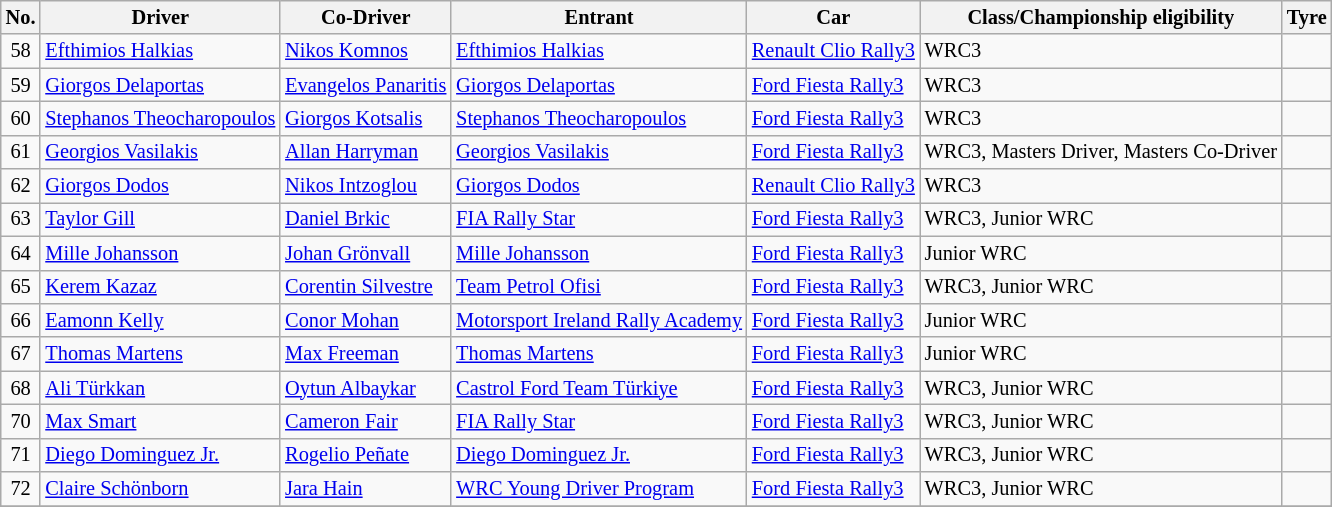<table class="wikitable" style="font-size: 85%;">
<tr>
<th>No.</th>
<th>Driver</th>
<th>Co-Driver</th>
<th>Entrant</th>
<th>Car</th>
<th>Class/Championship eligibility</th>
<th>Tyre</th>
</tr>
<tr>
<td align="center">58</td>
<td> <a href='#'>Efthimios Halkias</a></td>
<td> <a href='#'>Nikos Komnos</a></td>
<td> <a href='#'>Efthimios Halkias</a></td>
<td><a href='#'>Renault Clio Rally3</a></td>
<td>WRC3</td>
<td align="center"></td>
</tr>
<tr>
<td align="center">59</td>
<td> <a href='#'>Giorgos Delaportas</a></td>
<td> <a href='#'>Evangelos Panaritis</a></td>
<td> <a href='#'>Giorgos Delaportas</a></td>
<td><a href='#'>Ford Fiesta Rally3</a></td>
<td>WRC3</td>
<td align="center"></td>
</tr>
<tr>
<td align="center">60</td>
<td> <a href='#'>Stephanos Theocharopoulos</a></td>
<td> <a href='#'>Giorgos Kotsalis</a></td>
<td> <a href='#'>Stephanos Theocharopoulos</a></td>
<td><a href='#'>Ford Fiesta Rally3</a></td>
<td>WRC3</td>
<td align="center"></td>
</tr>
<tr>
<td align="center">61</td>
<td> <a href='#'>Georgios Vasilakis</a></td>
<td> <a href='#'>Allan Harryman</a></td>
<td> <a href='#'>Georgios Vasilakis</a></td>
<td><a href='#'>Ford Fiesta Rally3</a></td>
<td>WRC3, Masters Driver, Masters Co-Driver</td>
<td align="center"></td>
</tr>
<tr>
<td align="center">62</td>
<td> <a href='#'>Giorgos Dodos</a></td>
<td> <a href='#'>Nikos Intzoglou</a></td>
<td> <a href='#'>Giorgos Dodos</a></td>
<td><a href='#'>Renault Clio Rally3</a></td>
<td>WRC3</td>
<td align="center"></td>
</tr>
<tr>
<td align="center">63</td>
<td> <a href='#'>Taylor Gill</a></td>
<td> <a href='#'>Daniel Brkic</a></td>
<td> <a href='#'>FIA Rally Star</a></td>
<td><a href='#'>Ford Fiesta Rally3</a></td>
<td>WRC3, Junior WRC</td>
<td align="center"></td>
</tr>
<tr>
<td align="center">64</td>
<td> <a href='#'>Mille Johansson</a></td>
<td> <a href='#'>Johan Grönvall</a></td>
<td> <a href='#'>Mille Johansson</a></td>
<td><a href='#'>Ford Fiesta Rally3</a></td>
<td>Junior WRC</td>
<td align="center"></td>
</tr>
<tr>
<td align="center">65</td>
<td> <a href='#'>Kerem Kazaz</a></td>
<td> <a href='#'>Corentin Silvestre</a></td>
<td> <a href='#'>Team Petrol Ofisi</a></td>
<td><a href='#'>Ford Fiesta Rally3</a></td>
<td>WRC3, Junior WRC</td>
<td align="center"></td>
</tr>
<tr>
<td align="center">66</td>
<td> <a href='#'>Eamonn Kelly</a></td>
<td> <a href='#'>Conor Mohan</a></td>
<td> <a href='#'>Motorsport Ireland Rally Academy</a></td>
<td><a href='#'>Ford Fiesta Rally3</a></td>
<td>Junior WRC</td>
<td align="center"></td>
</tr>
<tr>
<td align="center">67</td>
<td> <a href='#'>Thomas Martens</a></td>
<td> <a href='#'>Max Freeman</a></td>
<td> <a href='#'>Thomas Martens</a></td>
<td><a href='#'>Ford Fiesta Rally3</a></td>
<td>Junior WRC</td>
<td align="center"></td>
</tr>
<tr>
<td align="center">68</td>
<td> <a href='#'>Ali Türkkan</a></td>
<td> <a href='#'>Oytun Albaykar</a></td>
<td> <a href='#'>Castrol Ford Team Türkiye</a></td>
<td><a href='#'>Ford Fiesta Rally3</a></td>
<td>WRC3, Junior WRC</td>
<td align="center"></td>
</tr>
<tr>
<td align="center">70</td>
<td> <a href='#'>Max Smart</a></td>
<td> <a href='#'>Cameron Fair</a></td>
<td> <a href='#'>FIA Rally Star</a></td>
<td><a href='#'>Ford Fiesta Rally3</a></td>
<td>WRC3, Junior WRC</td>
<td align="center"></td>
</tr>
<tr>
<td align="center">71</td>
<td> <a href='#'>Diego Dominguez Jr.</a></td>
<td> <a href='#'>Rogelio Peñate</a></td>
<td> <a href='#'>Diego Dominguez Jr.</a></td>
<td><a href='#'>Ford Fiesta Rally3</a></td>
<td>WRC3, Junior WRC</td>
<td align="center"></td>
</tr>
<tr>
<td align="center">72</td>
<td> <a href='#'>Claire Schönborn</a></td>
<td> <a href='#'>Jara Hain</a></td>
<td> <a href='#'>WRC Young Driver Program</a></td>
<td><a href='#'>Ford Fiesta Rally3</a></td>
<td>WRC3, Junior WRC</td>
<td align="center"></td>
</tr>
<tr>
</tr>
</table>
